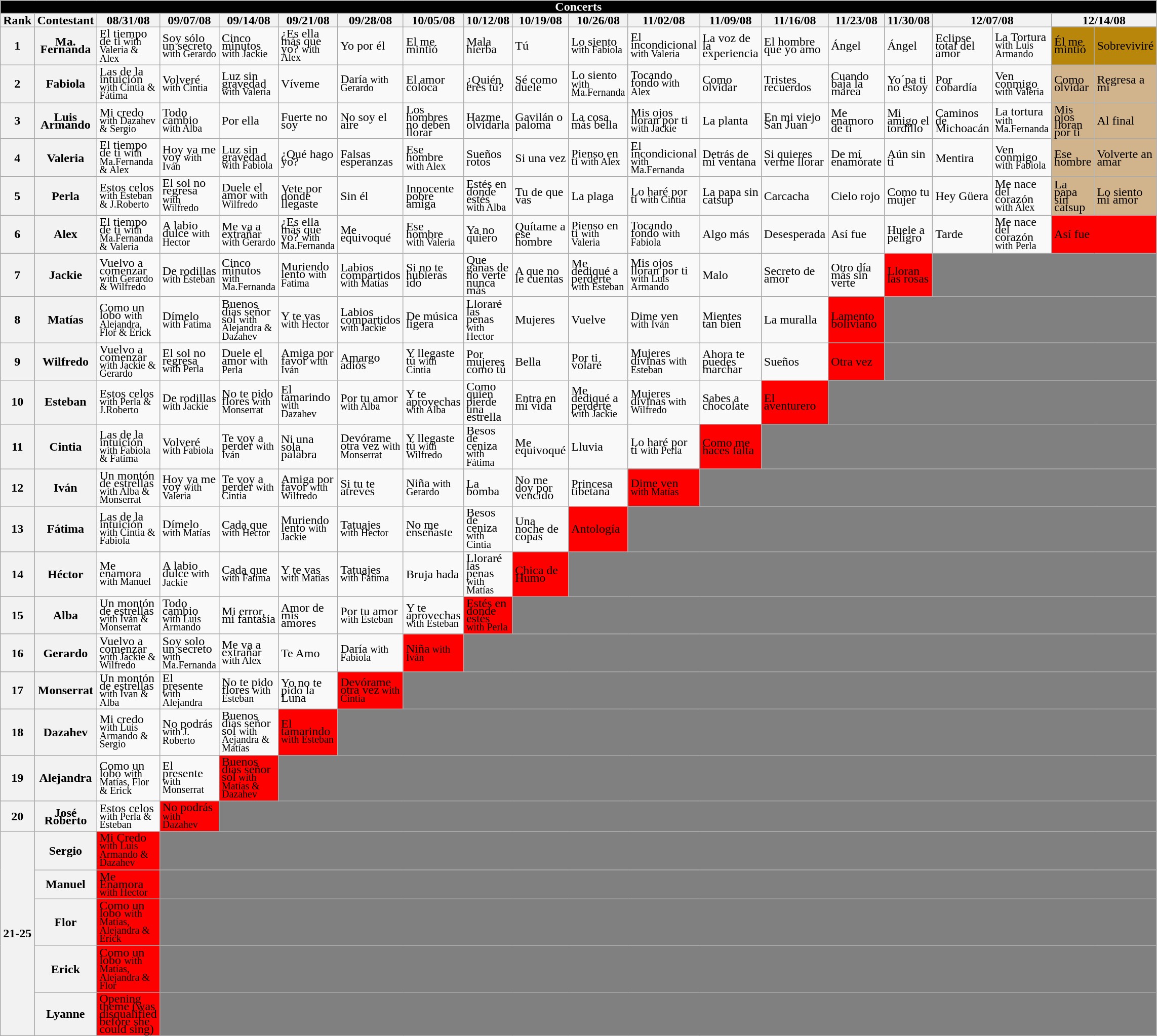<table class="wikitable collapsible collapsed" style="text-align:left; line-height:10px; line-width:12px;">
<tr>
<th colspan="21" style="background:#000; color:White;">Concerts</th>
</tr>
<tr>
<th>Rank</th>
<th>Contestant</th>
<th>08/31/08</th>
<th>09/07/08</th>
<th>09/14/08</th>
<th>09/21/08</th>
<th>09/28/08</th>
<th>10/05/08</th>
<th>10/12/08</th>
<th>10/19/08</th>
<th>10/26/08</th>
<th>11/02/08</th>
<th>11/09/08</th>
<th>11/16/08</th>
<th>11/23/08</th>
<th>11/30/08</th>
<th colspan="2">12/07/08</th>
<th colspan="2">12/14/08</th>
</tr>
<tr>
<th>1</th>
<th>Ma. Fernanda</th>
<td>El tiempo de ti<small> with Valeria & Alex</small></td>
<td>Soy sólo un secreto <small> with Gerardo</small></td>
<td>Cinco minutos <small> with Jackie</small></td>
<td>¿Es ella más que yo? <small> with Alex</small></td>
<td>Yo por él</td>
<td>El me mintió</td>
<td>Mala hierba</td>
<td>Tú</td>
<td>Lo siento <small> with Fabiola</small></td>
<td>El incondicional<small> with Valeria</small></td>
<td>La voz de la experiencia</td>
<td>El hombre que yo amo</td>
<td>Ángel</td>
<td>Ángel</td>
<td>Eclipse total del amor</td>
<td>La Tortura <small> with Luis Armando</small></td>
<td style="background:DarkGoldenrod;">Él me mintió</td>
<td style="background:DarkGoldenrod;">Sobreviviré</td>
</tr>
<tr>
<th>2</th>
<th>Fabiola</th>
<td>Las de la intuición <small> with Cintia & Fátima</small></td>
<td>Volveré <small> with Cintia</small></td>
<td>Luz sin gravedad <small> with Valeria</small></td>
<td>Víveme</td>
<td>Daría <small> with Gerardo</small></td>
<td>El amor coloca</td>
<td>¿Quién eres tú?</td>
<td>Sé como duele</td>
<td>Lo siento<small> with Ma.Fernanda</small></td>
<td>Tocando fondo<small> with Alex</small></td>
<td>Como olvidar</td>
<td>Tristes recuerdos</td>
<td>Cuando baja la marea</td>
<td>Yo´pa ti no estoy</td>
<td>Por cobardía</td>
<td>Ven conmigo <small> with Valeria</small></td>
<td style="background:Tan;">Como olvidar</td>
<td style="background:Tan;">Regresa a mi</td>
</tr>
<tr>
<th>3</th>
<th>Luis Armando</th>
<td>Mi credo <small> with Dazahev & Sergio</small></td>
<td>Todo cambio <small> with Alba</small></td>
<td>Por ella</td>
<td>Fuerte no soy</td>
<td>No soy el aire</td>
<td>Los hombres no deben llorar</td>
<td>Hazme olvidarla</td>
<td>Gavilán o paloma</td>
<td>La cosa más bella</td>
<td>Mis ojos lloran por ti <small> with Jackie</small></td>
<td>La planta</td>
<td>En mi viejo San Juan</td>
<td>Me enamoro de ti</td>
<td>Mi amigo el tordillo</td>
<td>Caminos de Michoacán</td>
<td>La tortura<small> with Ma.Fernanda</small></td>
<td style="background:Tan;">Mis ojos lloran por ti</td>
<td style="background:Tan;">Al final</td>
</tr>
<tr>
<th>4</th>
<th>Valeria</th>
<td>El tiempo de ti <small> with Ma.Fernanda & Alex</small></td>
<td>Hoy ya me voy <small> with Iván</small></td>
<td>Luz sin gravedad <small> with Fabiola</small></td>
<td>¿Qué hago yo?</td>
<td>Falsas esperanzas</td>
<td>Ese hombre<small> with Alex</small></td>
<td>Sueños rotos</td>
<td>Si una vez</td>
<td>Pienso en ti<small> with Alex</small></td>
<td>El incondicional <small> with Ma.Fernanda</small></td>
<td>Detrás de mi ventana</td>
<td>Si quieres verme llorar</td>
<td>De mí enamórate</td>
<td>Aún sin ti</td>
<td>Mentira</td>
<td>Ven conmigo <small> with Fabiola</small></td>
<td style="background:Tan;">Ese hombre</td>
<td style="background:Tan;">Volverte an amar</td>
</tr>
<tr>
<th>5</th>
<th>Perla</th>
<td>Estos celos <small> with Esteban & J.Roberto</small></td>
<td>El sol no regresa<small> with Wilfredo</small></td>
<td>Duele el amor <small> with Wilfredo</small></td>
<td>Vete por donde llegaste</td>
<td>Sin él</td>
<td>Innocente pobre amiga</td>
<td>Estés en donde estés <small> with Alba</small></td>
<td>Tu de que vas</td>
<td>La plaga</td>
<td>Lo haré por ti <small> with Cintia</small></td>
<td>La papa sin catsup</td>
<td>Carcacha</td>
<td>Cielo rojo</td>
<td>Como tu mujer</td>
<td>Hey Güera</td>
<td>Me nace del corazón <small> with Alex</small></td>
<td style="background:Tan;">La papa sin catsup</td>
<td style="background:Tan;">Lo siento mi amor</td>
</tr>
<tr>
<th>6</th>
<th>Alex</th>
<td>El tiempo de ti <small> with Ma.Fernanda & Valeria</small></td>
<td>A labio dulce <small> with Hector</small></td>
<td>Me va a extrañar <small> with Gerardo</small></td>
<td>¿Es ella más que yo? <small> with Ma.Fernanda</small></td>
<td>Me equivoqué</td>
<td>Ese hombre <small> with Valeria</small></td>
<td>Ya no quiero</td>
<td>Quítame a ese hombre</td>
<td>Pienso en ti <small> with Valeria</small></td>
<td>Tocando fondo <small> with Fabiola</small></td>
<td>Algo más</td>
<td>Desesperada</td>
<td>Así fue</td>
<td>Huele a peligro</td>
<td>Tarde</td>
<td>Me nace del corazón<small> with Perla</small></td>
<td style="background:red;" colspan="2">Así fue</td>
</tr>
<tr>
<th>7</th>
<th>Jackie</th>
<td>Vuelvo a comenzar <small> with Gerardo & Wilfredo</small></td>
<td>De rodillas <small> with Esteban</small></td>
<td>Cinco minutos <small> with Ma.Fernanda</small></td>
<td>Muriendo lento <small> with Fatima</small></td>
<td>Labios compartidos <small> with Matías</small></td>
<td>Si no te hubieras ido</td>
<td>Que ganas de no verte nunca más</td>
<td>A que no le cuentas</td>
<td>Me dediqué a perderte <small> with Esteban</small></td>
<td>Mis ojos lloran por ti <small> with Luis Armando</small></td>
<td>Malo</td>
<td>Secreto de amor</td>
<td>Otro día más sin verte</td>
<td style="background:red;">Lloran las rosas</td>
<td style="background:gray;" colspan="6"></td>
</tr>
<tr>
<th>8</th>
<th>Matías</th>
<td>Como un lobo <small> with Alejandra, Flor & Erick</small></td>
<td>Dímelo <small> with Fatima</small></td>
<td>Buenos días señor sol <small> with Alejandra & Dazahev</small></td>
<td>Y te vas <small> with Hector</small></td>
<td>Labios compartidos <small> with Jackie</small></td>
<td>De música ligera</td>
<td>Lloraré las penas<small> with Hector</small></td>
<td>Mujeres</td>
<td>Vuelve</td>
<td>Dime ven <small> with Iván</small></td>
<td>Mientes tan bien</td>
<td>La muralla</td>
<td style="background:red;">Lamento boliviano</td>
<td style="background:gray;" colspan="7"></td>
</tr>
<tr>
<th>9</th>
<th>Wilfredo</th>
<td>Vuelvo a comenzar <small> with Jackie & Gerardo</small></td>
<td>El sol no regresa <small> with Perla</small></td>
<td>Duele el amor <small> with Perla</small></td>
<td>Amiga por favor <small> with Iván</small></td>
<td>Amargo adiós</td>
<td>Y llegaste tú <small> with Cintia</small></td>
<td>Por mujeres como tú</td>
<td>Bella</td>
<td>Por ti volaré</td>
<td>Mujeres divinas <small> with Esteban</small></td>
<td>Ahora te puedes marchar</td>
<td>Sueños</td>
<td style="background:red;">Otra vez</td>
<td style="background:gray;" colspan="7"></td>
</tr>
<tr>
<th>10</th>
<th>Esteban</th>
<td>Estos celos <small> with Perla & J.Roberto</small></td>
<td>De rodillas <small> with Jackie</small></td>
<td>No te pido flores <small> with Monserrat</small></td>
<td>El tamarindo <small> with Dazahev</small></td>
<td>Por tu amor <small> with Alba</small></td>
<td>Y te aprovechas <small> with Alba</small></td>
<td>Como quien pierde una estrella</td>
<td>Entra en mí vida</td>
<td>Me dediqué a perderte <small> with Jackie</small></td>
<td>Mujeres divinas<small> with Wilfredo</small></td>
<td>Sabes a chocolate</td>
<td style="background:red;">El aventurero</td>
<td style="background:gray;" colspan="8"></td>
</tr>
<tr>
<th>11</th>
<th>Cintia</th>
<td>Las de la intuición <small> with Fabiola & Fatima</small></td>
<td>Volveré <small> with Fabiola</small></td>
<td>Te voy a perder <small> with Iván</small></td>
<td>Ni una sola palabra</td>
<td>Devórame otra vez <small> with Monserrat</small></td>
<td>Y llegaste tú <small> with Wilfredo</small></td>
<td>Besos de ceniza <small> with Fátima</small></td>
<td>Me equivoqué</td>
<td>Lluvia</td>
<td>Lo haré por ti <small> with Perla</small></td>
<td style="background:red;">Como me haces falta</td>
<td style="background:gray;" colspan="9"></td>
</tr>
<tr>
<th>12</th>
<th>Iván</th>
<td>Un montón de estrellas <small> with Alba & Monserrat</small></td>
<td>Hoy ya me voy <small> with Valeria</small></td>
<td>Te voy a perder <small> with Cintia</small></td>
<td>Amiga por favor <small> with Wilfredo</small></td>
<td>Si tu te atreves</td>
<td>Niña <small> with Gerardo</small></td>
<td>La bomba</td>
<td>No me doy por vencido</td>
<td>Princesa tibetana</td>
<td style="background:red;">Dime ven<small> with Matías</small></td>
<td style="background:gray;" colspan="10"></td>
</tr>
<tr>
<th>13</th>
<th>Fátima</th>
<td>Las de la intuición <small> with Cintia & Fabiola</small></td>
<td>Dímelo<small> with Matías</small></td>
<td>Cada que <small> with Hector</small></td>
<td>Muriendo lento <small> with Jackie</small></td>
<td>Tatuajes <small> with Hector</small></td>
<td>No me enseñaste</td>
<td>Besos de ceniza <small> with Cintia</small></td>
<td>Una noche de copas</td>
<td style="background:red;">Antología</td>
<td style="background:gray;" colspan="11"></td>
</tr>
<tr>
<th>14</th>
<th>Héctor</th>
<td>Me enamora <small> with Manuel</small></td>
<td>A labio dulce<small> with Jackie</small></td>
<td>Cada que <small> with Fatima</small></td>
<td>Y te vas <small> with Matías</small></td>
<td>Tatuajes <small> with Fatima</small></td>
<td>Bruja hada</td>
<td>Lloraré las penas <small> with Matías</small></td>
<td style="background:red;">Chica de Humo</td>
<td style="background:gray;" colspan="12"></td>
</tr>
<tr>
<th>15</th>
<th>Alba</th>
<td>Un montón de estrellas <small> with Iván & Monserrat</small></td>
<td>Todo cambio <small> with Luis Armando</small></td>
<td>Mi error, mi fantasía</td>
<td>Amor de mis amores</td>
<td>Por tu amor <small> with Esteban</small></td>
<td>Y te aprovechas <small> with Esteban</small></td>
<td style="background:red;">Estés en donde estés<small> with Perla</small></td>
<td style="background:gray;" colspan="13"></td>
</tr>
<tr>
<th>16</th>
<th>Gerardo</th>
<td>Vuelvo a comenzar <small> with Jackie & Wilfredo</small></td>
<td>Soy solo un secreto <small> with Ma.Fernanda</small></td>
<td>Me va a extrañar <small> with Alex</small></td>
<td>Te Amo</td>
<td>Daría <small> with Fabiola</small></td>
<td style="background:red;">Niña<small> with Iván</small></td>
<td style="background:gray;" colspan="14"></td>
</tr>
<tr>
<th>17</th>
<th>Monserrat</th>
<td>Un montón de estrellas <small> with Ivan & Alba</small></td>
<td>El presente <small> with Alejandra</small></td>
<td>No te pido flores <small> with Esteban</small></td>
<td>Yo no te pido la Luna</td>
<td style="background:red;">Devórame otra vez<small> with Cintia</small></td>
<td style="background:gray;" colspan="15"></td>
</tr>
<tr>
<th>18</th>
<th>Dazahev</th>
<td>Mi credo <small> with Luis Armando & Sergio</small></td>
<td>No podrás <small> with J. Roberto</small></td>
<td>Buenos días señor sol <small> with Aejandra & Matías</small></td>
<td style="background:red;">El tamarindo <small> with Esteban</small></td>
<td style="background:gray;" colspan="16"></td>
</tr>
<tr>
<th>19</th>
<th>Alejandra</th>
<td>Como un lobo <small> with Matías, Flor & Erick</small></td>
<td>El presente <small> with Monserrat</small></td>
<td style="background:red;">Buenos días señor sol<small> with Matías & Dazahev</small></td>
<td style="background:gray;" colspan="17"></td>
</tr>
<tr>
<th>20</th>
<th>José Roberto</th>
<td>Estos celos <small> with Perla & Esteban</small></td>
<td style="background:red;">No podrás<small> with Dazahev</small></td>
<td style="background:gray;" colspan="18"></td>
</tr>
<tr>
<th rowspan=6>21-25</th>
<th>Sergio</th>
<td style="background:red;">Mi Credo <small> with Luis Armando & Dazahev</small></td>
<td style="background:gray;" colspan="19"></td>
</tr>
<tr>
<th>Manuel</th>
<td style="background:red;">Me Enamora <small> with Hector</small></td>
<td style="background:gray;" colspan="19"></td>
</tr>
<tr>
<th>Flor</th>
<td style="background:red;">Como un lobo <small> with Matías, Alejandra & Erick</small></td>
<td style="background:gray;" colspan="19"></td>
</tr>
<tr>
<th>Erick</th>
<td style="background:red;">Como un lobo <small> with Matías, Alejandra & Flor</small></td>
<td style="background:gray;" colspan="19"></td>
</tr>
<tr>
<th>Lyanne</th>
<td style="background:red;">Opening theme (was disqualified before she could sing)</td>
<td style="background:gray;" colspan="19"></td>
</tr>
</table>
